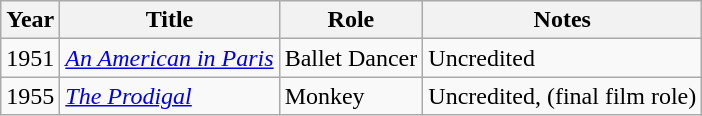<table class="wikitable">
<tr>
<th>Year</th>
<th>Title</th>
<th>Role</th>
<th>Notes</th>
</tr>
<tr>
<td>1951</td>
<td><em><a href='#'>An American in Paris</a></em></td>
<td>Ballet Dancer</td>
<td>Uncredited</td>
</tr>
<tr>
<td>1955</td>
<td><em><a href='#'>The Prodigal</a></em></td>
<td>Monkey</td>
<td>Uncredited, (final film role)</td>
</tr>
</table>
